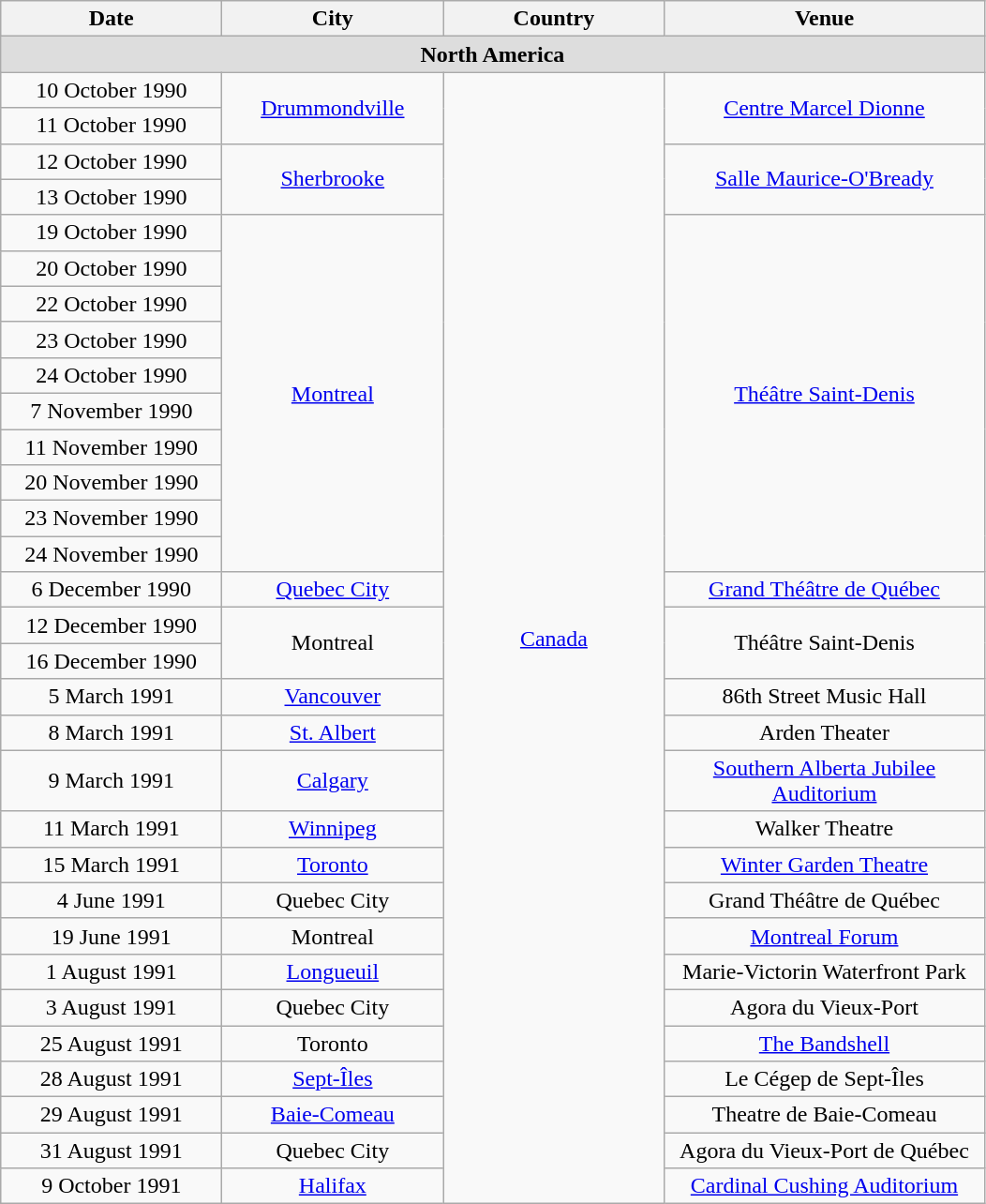<table class="wikitable" style="text-align:center;">
<tr>
<th width="150">Date</th>
<th width="150">City</th>
<th width="150">Country</th>
<th width="220">Venue</th>
</tr>
<tr bgcolor="#DDDDDD">
<td colspan="4"><strong>North America</strong></td>
</tr>
<tr>
<td>10 October 1990</td>
<td rowspan="2"><a href='#'>Drummondville</a></td>
<td rowspan="31"><a href='#'>Canada</a></td>
<td rowspan="2"><a href='#'>Centre Marcel Dionne</a></td>
</tr>
<tr>
<td>11 October 1990</td>
</tr>
<tr>
<td>12 October 1990</td>
<td rowspan="2"><a href='#'>Sherbrooke</a></td>
<td rowspan="2"><a href='#'>Salle Maurice-O'Bready</a></td>
</tr>
<tr>
<td>13 October 1990</td>
</tr>
<tr>
<td>19 October 1990</td>
<td rowspan="10"><a href='#'>Montreal</a></td>
<td rowspan="10"><a href='#'>Théâtre Saint-Denis</a></td>
</tr>
<tr>
<td>20 October 1990</td>
</tr>
<tr>
<td>22 October 1990</td>
</tr>
<tr>
<td>23 October 1990</td>
</tr>
<tr>
<td>24 October 1990</td>
</tr>
<tr>
<td>7 November 1990</td>
</tr>
<tr>
<td>11 November 1990</td>
</tr>
<tr>
<td>20 November 1990</td>
</tr>
<tr>
<td>23 November 1990</td>
</tr>
<tr>
<td>24 November 1990</td>
</tr>
<tr>
<td>6 December 1990</td>
<td><a href='#'>Quebec City</a></td>
<td><a href='#'>Grand Théâtre de Québec</a></td>
</tr>
<tr>
<td>12 December 1990</td>
<td rowspan="2">Montreal</td>
<td rowspan="2">Théâtre Saint-Denis</td>
</tr>
<tr>
<td>16 December 1990</td>
</tr>
<tr>
<td>5 March 1991</td>
<td><a href='#'>Vancouver</a></td>
<td>86th Street Music Hall</td>
</tr>
<tr>
<td>8 March 1991</td>
<td><a href='#'>St. Albert</a></td>
<td>Arden Theater</td>
</tr>
<tr>
<td>9 March 1991</td>
<td><a href='#'>Calgary</a></td>
<td><a href='#'>Southern Alberta Jubilee Auditorium</a></td>
</tr>
<tr>
<td>11 March 1991</td>
<td><a href='#'>Winnipeg</a></td>
<td>Walker Theatre</td>
</tr>
<tr>
<td>15 March 1991</td>
<td><a href='#'>Toronto</a></td>
<td><a href='#'>Winter Garden Theatre</a></td>
</tr>
<tr>
<td>4 June 1991</td>
<td>Quebec City</td>
<td>Grand Théâtre de Québec</td>
</tr>
<tr>
<td>19 June 1991</td>
<td>Montreal</td>
<td><a href='#'>Montreal Forum</a></td>
</tr>
<tr>
<td>1 August 1991</td>
<td><a href='#'>Longueuil</a></td>
<td>Marie-Victorin Waterfront Park</td>
</tr>
<tr>
<td>3 August 1991</td>
<td>Quebec City</td>
<td>Agora du Vieux-Port</td>
</tr>
<tr>
<td>25 August 1991</td>
<td>Toronto</td>
<td><a href='#'>The Bandshell</a></td>
</tr>
<tr>
<td>28 August 1991</td>
<td><a href='#'>Sept-Îles</a></td>
<td>Le Cégep de Sept-Îles</td>
</tr>
<tr>
<td>29 August 1991</td>
<td><a href='#'>Baie-Comeau</a></td>
<td>Theatre de Baie-Comeau</td>
</tr>
<tr>
<td>31 August 1991</td>
<td>Quebec City</td>
<td>Agora du Vieux-Port de Québec</td>
</tr>
<tr>
<td>9 October 1991</td>
<td><a href='#'>Halifax</a></td>
<td><a href='#'>Cardinal Cushing Auditorium</a></td>
</tr>
</table>
